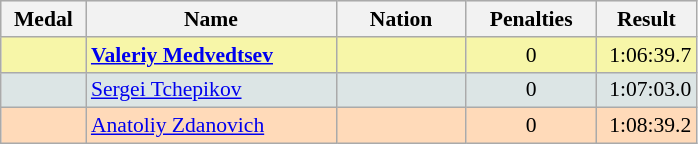<table class=wikitable style="border:1px solid #AAAAAA;font-size:90%">
<tr bgcolor="#E4E4E4">
<th style="border-bottom:1px solid #AAAAAA" width=50>Medal</th>
<th style="border-bottom:1px solid #AAAAAA" width=160>Name</th>
<th style="border-bottom:1px solid #AAAAAA" width=80>Nation</th>
<th style="border-bottom:1px solid #AAAAAA" width=80>Penalties</th>
<th style="border-bottom:1px solid #AAAAAA" width=60>Result</th>
</tr>
<tr bgcolor="#F7F6A8">
<td align="center"></td>
<td><strong><a href='#'>Valeriy Medvedtsev</a></strong></td>
<td align="center"></td>
<td align="center">0</td>
<td align="right">1:06:39.7</td>
</tr>
<tr bgcolor="#DCE5E5">
<td align="center"></td>
<td><a href='#'>Sergei Tchepikov</a></td>
<td align="center"></td>
<td align="center">0</td>
<td align="right">1:07:03.0</td>
</tr>
<tr bgcolor="#FFDAB9">
<td align="center"></td>
<td><a href='#'>Anatoliy Zdanovich</a></td>
<td align="center"></td>
<td align="center">0</td>
<td align="right">1:08:39.2</td>
</tr>
</table>
